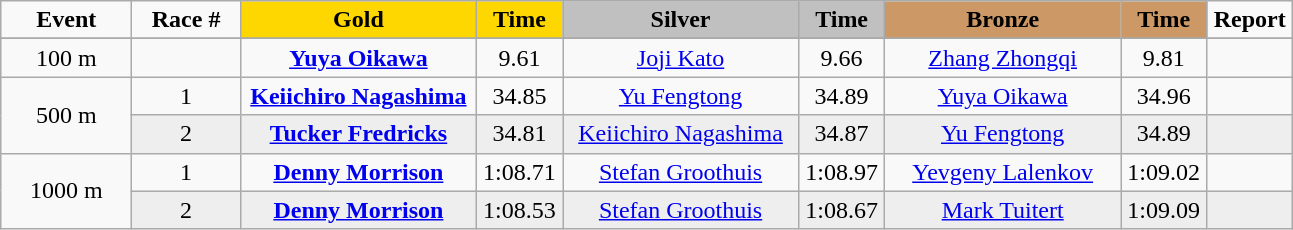<table class="wikitable">
<tr>
<td width="80" align="center"><strong>Event</strong></td>
<td width="65" align="center"><strong>Race #</strong></td>
<td width="150" bgcolor="gold" align="center"><strong>Gold</strong></td>
<td width="50" bgcolor="gold" align="center"><strong>Time</strong></td>
<td width="150" bgcolor="silver" align="center"><strong>Silver</strong></td>
<td width="50" bgcolor="silver" align="center"><strong>Time</strong></td>
<td width="150" bgcolor="#CC9966" align="center"><strong>Bronze</strong></td>
<td width="50" bgcolor="#CC9966" align="center"><strong>Time</strong></td>
<td width="50" align="center"><strong>Report</strong></td>
</tr>
<tr bgcolor="#cccccc">
</tr>
<tr>
<td align="center">100 m</td>
<td align="center"></td>
<td align="center"><strong><a href='#'>Yuya Oikawa</a></strong><br><small></small></td>
<td align="center">9.61</td>
<td align="center"><a href='#'>Joji Kato</a><br><small></small></td>
<td align="center">9.66</td>
<td align="center"><a href='#'>Zhang Zhongqi</a><br><small></small></td>
<td align="center">9.81</td>
<td align="center"></td>
</tr>
<tr>
<td rowspan=2 align="center">500 m</td>
<td align="center">1</td>
<td align="center"><strong><a href='#'>Keiichiro Nagashima</a></strong><br><small></small></td>
<td align="center">34.85</td>
<td align="center"><a href='#'>Yu Fengtong</a><br><small></small></td>
<td align="center">34.89</td>
<td align="center"><a href='#'>Yuya Oikawa</a><br><small></small></td>
<td align="center">34.96</td>
<td align="center"></td>
</tr>
<tr bgcolor="#eeeeee">
<td align="center">2</td>
<td align="center"><strong><a href='#'>Tucker Fredricks</a></strong><br><small></small></td>
<td align="center">34.81</td>
<td align="center"><a href='#'>Keiichiro Nagashima</a><br><small></small></td>
<td align="center">34.87</td>
<td align="center"><a href='#'>Yu Fengtong</a><br><small></small></td>
<td align="center">34.89</td>
<td align="center"></td>
</tr>
<tr>
<td rowspan=2 align="center">1000 m</td>
<td align="center">1</td>
<td align="center"><strong><a href='#'>Denny Morrison</a></strong><br><small></small></td>
<td align="center">1:08.71</td>
<td align="center"><a href='#'>Stefan Groothuis</a><br><small></small></td>
<td align="center">1:08.97</td>
<td align="center"><a href='#'>Yevgeny Lalenkov</a><br><small></small></td>
<td align="center">1:09.02</td>
<td align="center"></td>
</tr>
<tr bgcolor="#eeeeee">
<td align="center">2</td>
<td align="center"><strong><a href='#'>Denny Morrison</a></strong><br><small></small></td>
<td align="center">1:08.53</td>
<td align="center"><a href='#'>Stefan Groothuis</a><br><small></small></td>
<td align="center">1:08.67</td>
<td align="center"><a href='#'>Mark Tuitert</a><br><small></small></td>
<td align="center">1:09.09</td>
<td align="center"></td>
</tr>
</table>
